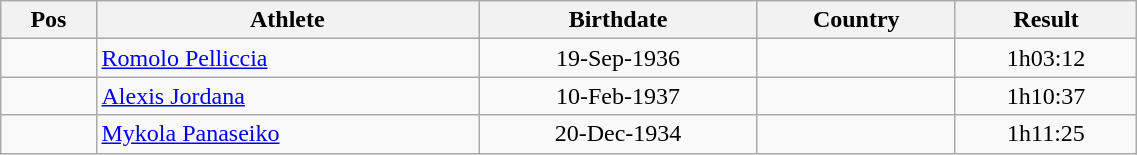<table class="wikitable"  style="text-align:center; width:60%;">
<tr>
<th>Pos</th>
<th>Athlete</th>
<th>Birthdate</th>
<th>Country</th>
<th>Result</th>
</tr>
<tr>
<td align=center></td>
<td align=left><a href='#'>Romolo Pelliccia</a></td>
<td>19-Sep-1936</td>
<td align=left></td>
<td>1h03:12</td>
</tr>
<tr>
<td align=center></td>
<td align=left><a href='#'>Alexis Jordana</a></td>
<td>10-Feb-1937</td>
<td align=left></td>
<td>1h10:37</td>
</tr>
<tr>
<td align=center></td>
<td align=left><a href='#'>Mykola Panaseiko</a></td>
<td>20-Dec-1934</td>
<td align=left></td>
<td>1h11:25</td>
</tr>
</table>
